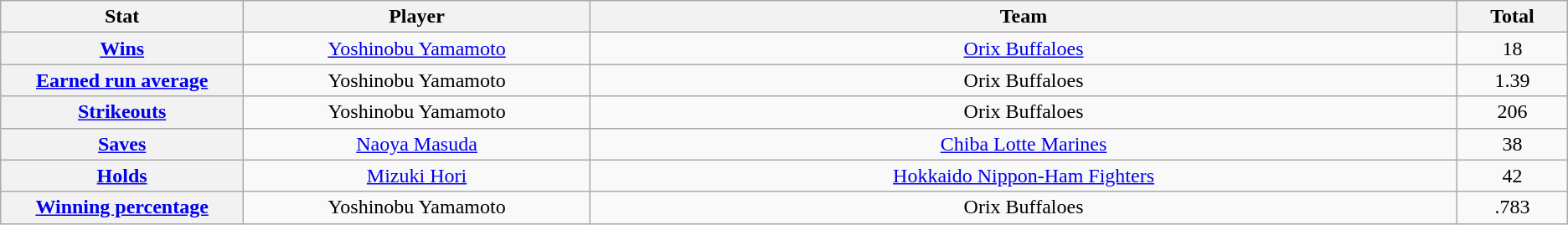<table class="wikitable" style="text-align:center;">
<tr>
<th scope="col" width="7%">Stat</th>
<th scope="col" width="10%">Player</th>
<th scope="col" width="25%">Team</th>
<th scope="col" width="3%">Total</th>
</tr>
<tr>
<th scope="row" style="text-align:center;"><a href='#'>Wins</a></th>
<td><a href='#'>Yoshinobu Yamamoto</a></td>
<td><a href='#'>Orix Buffaloes</a></td>
<td>18</td>
</tr>
<tr>
<th scope="row" style="text-align:center;"><a href='#'>Earned run average</a></th>
<td>Yoshinobu Yamamoto</td>
<td>Orix Buffaloes</td>
<td>1.39</td>
</tr>
<tr>
<th scope="row" style="text-align:center;"><a href='#'>Strikeouts</a></th>
<td>Yoshinobu Yamamoto</td>
<td>Orix Buffaloes</td>
<td>206</td>
</tr>
<tr>
<th scope="row" style="text-align:center;"><a href='#'>Saves</a></th>
<td><a href='#'>Naoya Masuda</a></td>
<td><a href='#'>Chiba Lotte Marines</a></td>
<td>38</td>
</tr>
<tr>
<th scope="row" style="text-align:center;"><a href='#'>Holds</a></th>
<td><a href='#'>Mizuki Hori</a></td>
<td><a href='#'>Hokkaido Nippon-Ham Fighters</a></td>
<td>42</td>
</tr>
<tr>
<th scope="row" style="text-align:center;"><a href='#'>Winning percentage</a></th>
<td>Yoshinobu Yamamoto</td>
<td>Orix Buffaloes</td>
<td>.783</td>
</tr>
</table>
